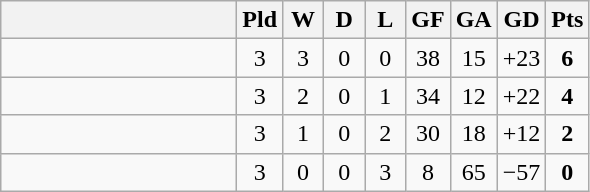<table class="wikitable" style="text-align:center;">
<tr>
<th width=150></th>
<th width=20>Pld</th>
<th width=20>W</th>
<th width=20>D</th>
<th width=20>L</th>
<th width=20>GF</th>
<th width=20>GA</th>
<th width=20>GD</th>
<th width=20>Pts</th>
</tr>
<tr>
<td align="left"></td>
<td>3</td>
<td>3</td>
<td>0</td>
<td>0</td>
<td>38</td>
<td>15</td>
<td>+23</td>
<td><strong>6</strong></td>
</tr>
<tr>
<td align="left"></td>
<td>3</td>
<td>2</td>
<td>0</td>
<td>1</td>
<td>34</td>
<td>12</td>
<td>+22</td>
<td><strong>4</strong></td>
</tr>
<tr>
<td align="left"></td>
<td>3</td>
<td>1</td>
<td>0</td>
<td>2</td>
<td>30</td>
<td>18</td>
<td>+12</td>
<td><strong>2</strong></td>
</tr>
<tr>
<td align="left"></td>
<td>3</td>
<td>0</td>
<td>0</td>
<td>3</td>
<td>8</td>
<td>65</td>
<td>−57</td>
<td><strong>0</strong></td>
</tr>
</table>
